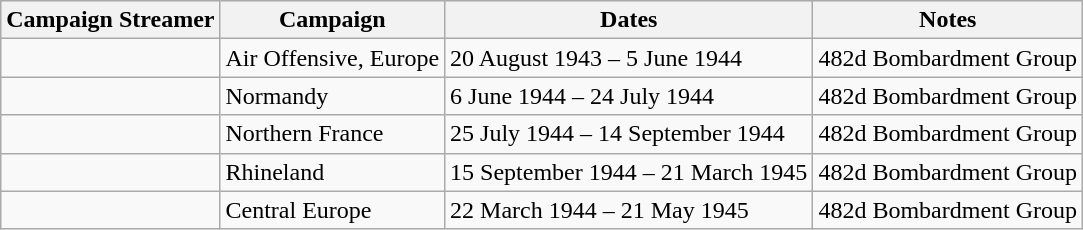<table class="wikitable">
<tr style="background:#efefef;">
<th>Campaign Streamer</th>
<th>Campaign</th>
<th>Dates</th>
<th>Notes</th>
</tr>
<tr>
<td></td>
<td>Air Offensive, Europe</td>
<td>20 August 1943 – 5 June 1944</td>
<td>482d Bombardment Group</td>
</tr>
<tr>
<td></td>
<td>Normandy</td>
<td>6 June 1944 – 24 July 1944</td>
<td>482d Bombardment Group</td>
</tr>
<tr>
<td></td>
<td>Northern France</td>
<td>25 July 1944 – 14 September 1944</td>
<td>482d Bombardment Group</td>
</tr>
<tr>
<td></td>
<td>Rhineland</td>
<td>15 September 1944 – 21 March 1945</td>
<td>482d Bombardment Group</td>
</tr>
<tr>
<td></td>
<td>Central Europe</td>
<td>22 March 1944 – 21 May 1945</td>
<td>482d Bombardment Group</td>
</tr>
</table>
